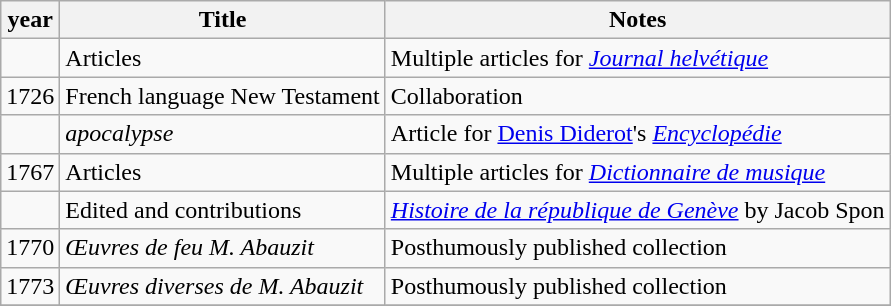<table class="wikitable">
<tr>
<th>year</th>
<th>Title</th>
<th>Notes</th>
</tr>
<tr>
<td></td>
<td>Articles</td>
<td>Multiple articles for <em><a href='#'>Journal helvétique</a></em></td>
</tr>
<tr>
<td>1726</td>
<td>French language New Testament</td>
<td>Collaboration</td>
</tr>
<tr>
<td></td>
<td><em>apocalypse</em></td>
<td>Article for <a href='#'>Denis Diderot</a>'s <em><a href='#'>Encyclopédie</a></em></td>
</tr>
<tr>
<td>1767</td>
<td>Articles</td>
<td>Multiple articles for <em><a href='#'>Dictionnaire de musique</a></em></td>
</tr>
<tr>
<td></td>
<td>Edited and contributions</td>
<td><em><a href='#'>Histoire de la république de Genève</a></em> by Jacob Spon</td>
</tr>
<tr>
<td>1770</td>
<td><em>Œuvres de feu M. Abauzit</em></td>
<td>Posthumously published collection</td>
</tr>
<tr>
<td>1773</td>
<td><em>Œuvres diverses de M. Abauzit</em></td>
<td>Posthumously published collection</td>
</tr>
<tr>
</tr>
</table>
